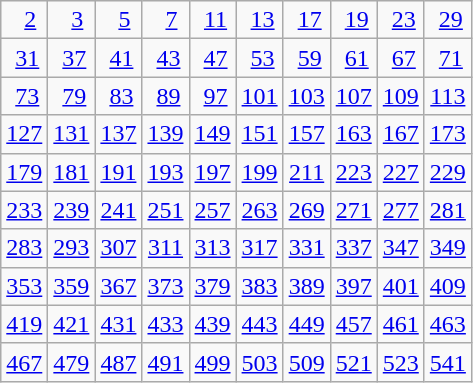<table class="wikitable sortable mw-collapsible" style="text-align:center;">
<tr>
<td>  <a href='#'>2</a></td>
<td>  <a href='#'>3</a></td>
<td>  <a href='#'>5</a></td>
<td>  <a href='#'>7</a></td>
<td> <a href='#'>11</a></td>
<td> <a href='#'>13</a></td>
<td> <a href='#'>17</a></td>
<td> <a href='#'>19</a></td>
<td> <a href='#'>23</a></td>
<td> <a href='#'>29</a></td>
</tr>
<tr>
<td> <a href='#'>31</a></td>
<td> <a href='#'>37</a></td>
<td> <a href='#'>41</a></td>
<td> <a href='#'>43</a></td>
<td> <a href='#'>47</a></td>
<td> <a href='#'>53</a></td>
<td> <a href='#'>59</a></td>
<td> <a href='#'>61</a></td>
<td> <a href='#'>67</a></td>
<td> <a href='#'>71</a></td>
</tr>
<tr>
<td> <a href='#'>73</a></td>
<td> <a href='#'>79</a></td>
<td> <a href='#'>83</a></td>
<td> <a href='#'>89</a></td>
<td> <a href='#'>97</a></td>
<td><a href='#'>101</a></td>
<td><a href='#'>103</a></td>
<td><a href='#'>107</a></td>
<td><a href='#'>109</a></td>
<td><a href='#'>113</a></td>
</tr>
<tr>
<td><a href='#'>127</a></td>
<td><a href='#'>131</a></td>
<td><a href='#'>137</a></td>
<td><a href='#'>139</a></td>
<td><a href='#'>149</a></td>
<td><a href='#'>151</a></td>
<td><a href='#'>157</a></td>
<td><a href='#'>163</a></td>
<td><a href='#'>167</a></td>
<td><a href='#'>173</a></td>
</tr>
<tr>
<td><a href='#'>179</a></td>
<td><a href='#'>181</a></td>
<td><a href='#'>191</a></td>
<td><a href='#'>193</a></td>
<td><a href='#'>197</a></td>
<td><a href='#'>199</a></td>
<td><a href='#'>211</a></td>
<td><a href='#'>223</a></td>
<td><a href='#'>227</a></td>
<td><a href='#'>229</a></td>
</tr>
<tr>
<td><a href='#'>233</a></td>
<td><a href='#'>239</a></td>
<td><a href='#'>241</a></td>
<td><a href='#'>251</a></td>
<td><a href='#'>257</a></td>
<td><a href='#'>263</a></td>
<td><a href='#'>269</a></td>
<td><a href='#'>271</a></td>
<td><a href='#'>277</a></td>
<td><a href='#'>281</a></td>
</tr>
<tr>
<td><a href='#'>283</a></td>
<td><a href='#'>293</a></td>
<td><a href='#'>307</a></td>
<td><a href='#'>311</a></td>
<td><a href='#'>313</a></td>
<td><a href='#'>317</a></td>
<td><a href='#'>331</a></td>
<td><a href='#'>337</a></td>
<td><a href='#'>347</a></td>
<td><a href='#'>349</a></td>
</tr>
<tr>
<td><a href='#'>353</a></td>
<td><a href='#'>359</a></td>
<td><a href='#'>367</a></td>
<td><a href='#'>373</a></td>
<td><a href='#'>379</a></td>
<td><a href='#'>383</a></td>
<td><a href='#'>389</a></td>
<td><a href='#'>397</a></td>
<td><a href='#'>401</a></td>
<td><a href='#'>409</a></td>
</tr>
<tr>
<td><a href='#'>419</a></td>
<td><a href='#'>421</a></td>
<td><a href='#'>431</a></td>
<td><a href='#'>433</a></td>
<td><a href='#'>439</a></td>
<td><a href='#'>443</a></td>
<td><a href='#'>449</a></td>
<td><a href='#'>457</a></td>
<td><a href='#'>461</a></td>
<td><a href='#'>463</a></td>
</tr>
<tr>
<td><a href='#'>467</a></td>
<td><a href='#'>479</a></td>
<td><a href='#'>487</a></td>
<td><a href='#'>491</a></td>
<td><a href='#'>499</a></td>
<td><a href='#'>503</a></td>
<td><a href='#'>509</a></td>
<td><a href='#'>521</a></td>
<td><a href='#'>523</a></td>
<td><a href='#'>541</a></td>
</tr>
</table>
